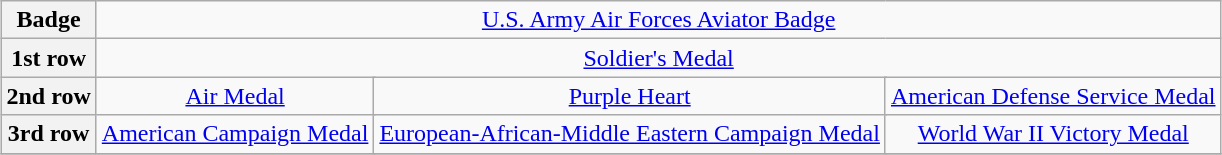<table class="wikitable" style="margin:1em auto; text-align:center;">
<tr>
<th>Badge</th>
<td colspan="12"><a href='#'>U.S. Army Air Forces Aviator Badge</a></td>
</tr>
<tr>
<th>1st row</th>
<td colspan="12"><a href='#'>Soldier's Medal</a></td>
</tr>
<tr>
<th>2nd row</th>
<td colspan="4"><a href='#'>Air Medal</a></td>
<td colspan="4"><a href='#'>Purple Heart</a></td>
<td colspan="4"><a href='#'>American Defense Service Medal</a></td>
</tr>
<tr>
<th>3rd row</th>
<td colspan="4"><a href='#'>American Campaign Medal</a></td>
<td colspan="4"><a href='#'>European-African-Middle Eastern Campaign Medal</a> <br></td>
<td colspan="4"><a href='#'>World War II Victory Medal</a></td>
</tr>
<tr>
</tr>
</table>
